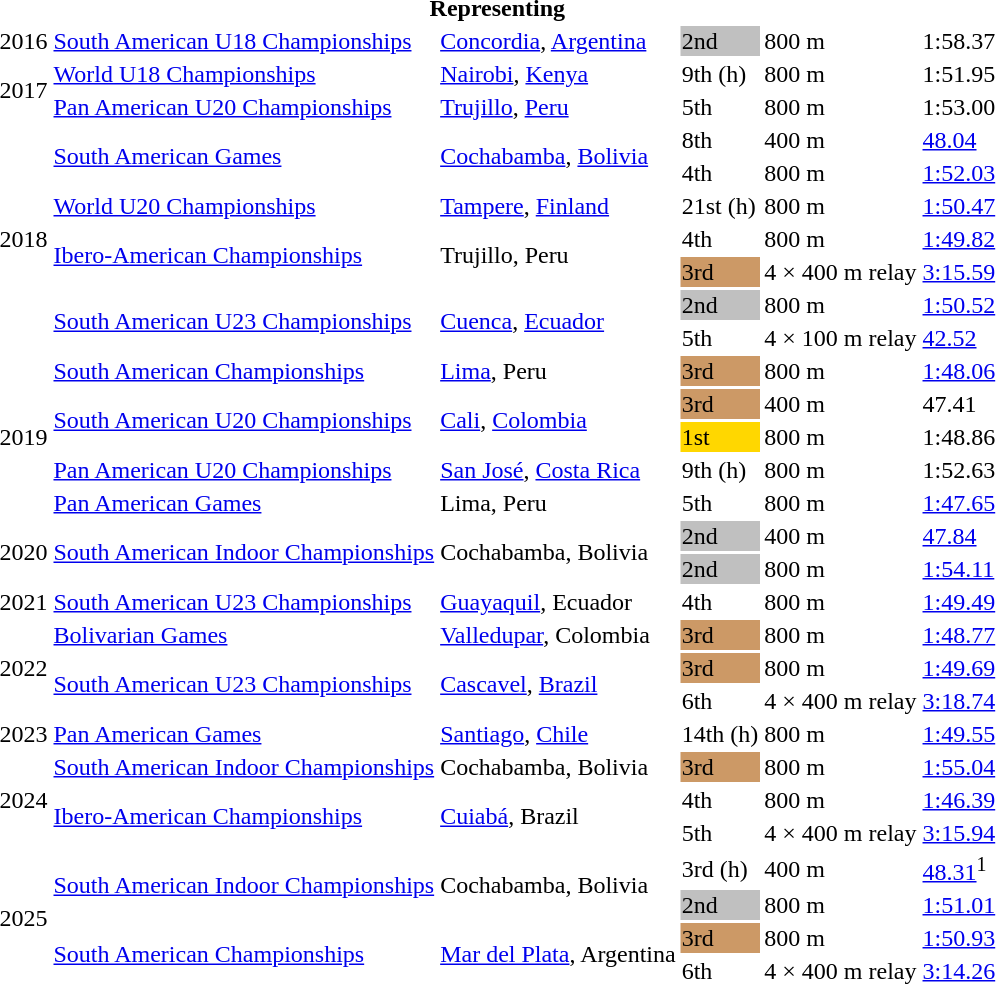<table>
<tr>
<th colspan="6">Representing </th>
</tr>
<tr>
<td>2016</td>
<td><a href='#'>South American U18 Championships</a></td>
<td><a href='#'>Concordia</a>, <a href='#'>Argentina</a></td>
<td bgcolor=silver>2nd</td>
<td>800 m</td>
<td>1:58.37</td>
</tr>
<tr>
<td rowspan=2>2017</td>
<td><a href='#'>World U18 Championships</a></td>
<td><a href='#'>Nairobi</a>, <a href='#'>Kenya</a></td>
<td>9th (h)</td>
<td>800 m</td>
<td>1:51.95</td>
</tr>
<tr>
<td><a href='#'>Pan American U20 Championships</a></td>
<td><a href='#'>Trujillo</a>, <a href='#'>Peru</a></td>
<td>5th</td>
<td>800 m</td>
<td>1:53.00</td>
</tr>
<tr>
<td rowspan=7>2018</td>
<td rowspan=2><a href='#'>South American Games</a></td>
<td rowspan=2><a href='#'>Cochabamba</a>, <a href='#'>Bolivia</a></td>
<td>8th</td>
<td>400 m</td>
<td><a href='#'>48.04</a></td>
</tr>
<tr>
<td>4th</td>
<td>800 m</td>
<td><a href='#'>1:52.03</a></td>
</tr>
<tr>
<td><a href='#'>World U20 Championships</a></td>
<td><a href='#'>Tampere</a>, <a href='#'>Finland</a></td>
<td>21st (h)</td>
<td>800 m</td>
<td><a href='#'>1:50.47</a></td>
</tr>
<tr>
<td rowspan=2><a href='#'>Ibero-American Championships</a></td>
<td rowspan=2>Trujillo, Peru</td>
<td>4th</td>
<td>800 m</td>
<td><a href='#'>1:49.82</a></td>
</tr>
<tr>
<td bgcolor=cc9966>3rd</td>
<td>4 × 400 m relay</td>
<td><a href='#'>3:15.59</a></td>
</tr>
<tr>
<td rowspan=2><a href='#'>South American U23 Championships</a></td>
<td rowspan=2><a href='#'>Cuenca</a>, <a href='#'>Ecuador</a></td>
<td bgcolor=silver>2nd</td>
<td>800 m</td>
<td><a href='#'>1:50.52</a></td>
</tr>
<tr>
<td>5th</td>
<td>4 × 100 m relay</td>
<td><a href='#'>42.52</a></td>
</tr>
<tr>
<td rowspan=5>2019</td>
<td><a href='#'>South American Championships</a></td>
<td><a href='#'>Lima</a>, Peru</td>
<td bgcolor=cc9966>3rd</td>
<td>800 m</td>
<td><a href='#'>1:48.06</a></td>
</tr>
<tr>
<td rowspan=2><a href='#'>South American U20 Championships</a></td>
<td rowspan=2><a href='#'>Cali</a>, <a href='#'>Colombia</a></td>
<td bgcolor=cc9966>3rd</td>
<td>400 m</td>
<td>47.41</td>
</tr>
<tr>
<td bgcolor=gold>1st</td>
<td>800 m</td>
<td>1:48.86</td>
</tr>
<tr>
<td><a href='#'>Pan American U20 Championships</a></td>
<td><a href='#'>San José</a>, <a href='#'>Costa Rica</a></td>
<td>9th (h)</td>
<td>800 m</td>
<td>1:52.63</td>
</tr>
<tr>
<td><a href='#'>Pan American Games</a></td>
<td>Lima, Peru</td>
<td>5th</td>
<td>800 m</td>
<td><a href='#'>1:47.65</a></td>
</tr>
<tr>
<td rowspan=2>2020</td>
<td rowspan=2><a href='#'>South American Indoor Championships</a></td>
<td rowspan=2>Cochabamba, Bolivia</td>
<td bgcolor=silver>2nd</td>
<td>400 m</td>
<td><a href='#'>47.84</a> <strong></strong></td>
</tr>
<tr>
<td bgcolor=silver>2nd</td>
<td>800 m</td>
<td><a href='#'>1:54.11</a> <strong></strong></td>
</tr>
<tr>
<td>2021</td>
<td><a href='#'>South American U23 Championships</a></td>
<td><a href='#'>Guayaquil</a>, Ecuador</td>
<td>4th</td>
<td>800 m</td>
<td><a href='#'>1:49.49</a></td>
</tr>
<tr>
<td rowspan=3>2022</td>
<td><a href='#'>Bolivarian Games</a></td>
<td><a href='#'>Valledupar</a>, Colombia</td>
<td bgcolor=cc9966>3rd</td>
<td>800 m</td>
<td><a href='#'>1:48.77</a></td>
</tr>
<tr>
<td rowspan=2><a href='#'>South American U23 Championships</a></td>
<td rowspan=2><a href='#'>Cascavel</a>, <a href='#'>Brazil</a></td>
<td bgcolor=cc9966>3rd</td>
<td>800 m</td>
<td><a href='#'>1:49.69</a></td>
</tr>
<tr>
<td>6th</td>
<td>4 × 400 m relay</td>
<td><a href='#'>3:18.74</a></td>
</tr>
<tr>
<td>2023</td>
<td><a href='#'>Pan American Games</a></td>
<td><a href='#'>Santiago</a>, <a href='#'>Chile</a></td>
<td>14th (h)</td>
<td>800 m</td>
<td><a href='#'>1:49.55</a></td>
</tr>
<tr>
<td rowspan=3>2024</td>
<td><a href='#'>South American Indoor Championships</a></td>
<td>Cochabamba, Bolivia</td>
<td bgcolor=cc9966>3rd</td>
<td>800 m</td>
<td><a href='#'>1:55.04</a></td>
</tr>
<tr>
<td rowspan=2><a href='#'>Ibero-American Championships</a></td>
<td rowspan=2><a href='#'>Cuiabá</a>, Brazil</td>
<td>4th</td>
<td>800 m</td>
<td><a href='#'>1:46.39</a> <strong></strong></td>
</tr>
<tr>
<td>5th</td>
<td>4 × 400 m relay</td>
<td><a href='#'>3:15.94</a></td>
</tr>
<tr>
<td rowspan=4>2025</td>
<td rowspan=2><a href='#'>South American Indoor Championships</a></td>
<td rowspan=2>Cochabamba, Bolivia</td>
<td>3rd (h)</td>
<td>400 m</td>
<td><a href='#'>48.31</a><sup>1</sup></td>
</tr>
<tr>
<td bgcolor=silver>2nd</td>
<td>800 m</td>
<td><a href='#'>1:51.01</a></td>
</tr>
<tr>
<td rowspan=2><a href='#'>South American Championships</a></td>
<td rowspan=2><a href='#'>Mar del Plata</a>, Argentina</td>
<td bgcolor=cc9966>3rd</td>
<td>800 m</td>
<td><a href='#'>1:50.93</a></td>
</tr>
<tr>
<td>6th</td>
<td>4 × 400 m relay</td>
<td><a href='#'>3:14.26</a></td>
</tr>
</table>
